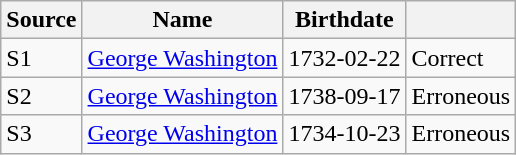<table class="wikitable">
<tr>
<th>Source</th>
<th>Name</th>
<th>Birthdate</th>
<th></th>
</tr>
<tr>
<td>S1</td>
<td><a href='#'>George Washington</a></td>
<td>1732-02-22</td>
<td>Correct</td>
</tr>
<tr>
<td>S2</td>
<td><a href='#'>George Washington</a></td>
<td>1738-09-17</td>
<td>Erroneous</td>
</tr>
<tr>
<td>S3</td>
<td><a href='#'>George Washington</a></td>
<td>1734-10-23</td>
<td>Erroneous</td>
</tr>
</table>
